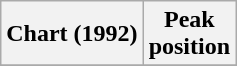<table class="wikitable sortable plainrowheaders">
<tr>
<th>Chart (1992)</th>
<th>Peak<br>position</th>
</tr>
<tr>
</tr>
</table>
